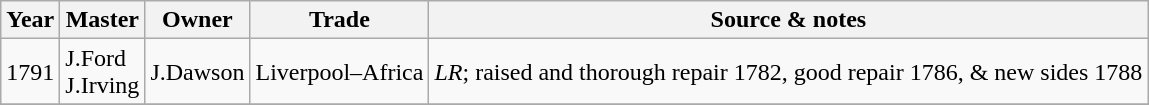<table class=" wikitable">
<tr>
<th>Year</th>
<th>Master</th>
<th>Owner</th>
<th>Trade</th>
<th>Source & notes</th>
</tr>
<tr>
<td>1791</td>
<td>J.Ford<br>J.Irving</td>
<td>J.Dawson</td>
<td>Liverpool–Africa</td>
<td><em>LR</em>; raised and thorough repair 1782, good repair 1786, & new sides 1788</td>
</tr>
<tr>
</tr>
</table>
